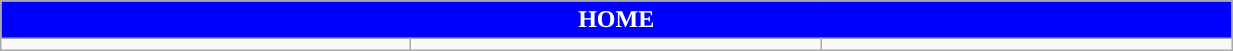<table class="wikitable collapsible collapsed" style="width:65%">
<tr>
<th colspan=6 ! style="color:white; background:blue">HOME</th>
</tr>
<tr>
<td></td>
<td></td>
<td></td>
</tr>
</table>
